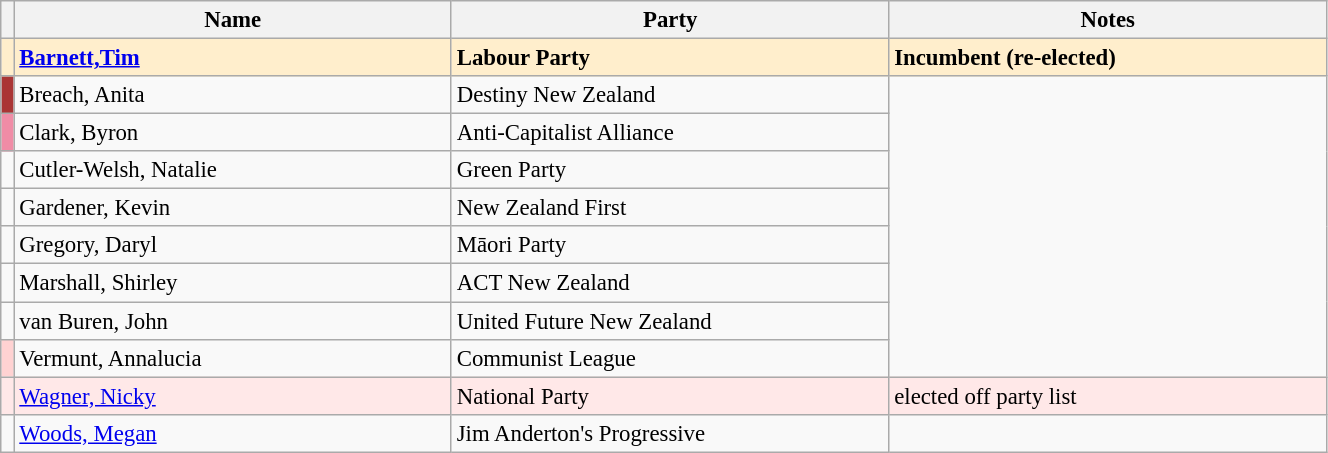<table class="wikitable" width="70%" style="font-size:95%;">
<tr>
<th width=1%></th>
<th width=33%>Name</th>
<th width=33%>Party</th>
<th width=33%>Notes</th>
</tr>
<tr ---- bgcolor=#FFEECC>
<td bgcolor=></td>
<td><strong><a href='#'>Barnett,Tim</a></strong></td>
<td><strong>Labour Party</strong></td>
<td><strong>Incumbent (re-elected)</strong></td>
</tr>
<tr -->
<td bgcolor=#aa3535></td>
<td>Breach, Anita</td>
<td>Destiny New Zealand</td>
</tr>
<tr -->
<td bgcolor=#f08ca6></td>
<td>Clark, Byron</td>
<td>Anti-Capitalist Alliance</td>
</tr>
<tr -->
<td bgcolor=></td>
<td>Cutler-Welsh, Natalie</td>
<td>Green Party</td>
</tr>
<tr -->
<td bgcolor=></td>
<td>Gardener, Kevin</td>
<td>New Zealand First</td>
</tr>
<tr -->
<td bgcolor=></td>
<td>Gregory, Daryl</td>
<td>Māori Party</td>
</tr>
<tr -->
<td bgcolor=></td>
<td>Marshall, Shirley</td>
<td>ACT New Zealand</td>
</tr>
<tr -->
<td bgcolor=></td>
<td>van Buren, John</td>
<td>United Future New Zealand</td>
</tr>
<tr -->
<td bgcolor=#ffd2d2></td>
<td>Vermunt, Annalucia</td>
<td>Communist League</td>
</tr>
<tr ---- bgcolor=#FFE8E8>
<td bgcolor=></td>
<td><a href='#'>Wagner, Nicky</a></td>
<td>National Party</td>
<td>elected off party list</td>
</tr>
<tr -->
<td bgcolor=></td>
<td><a href='#'>Woods, Megan</a></td>
<td>Jim Anderton's Progressive</td>
</tr>
</table>
